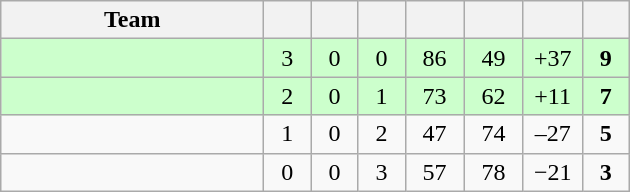<table class="wikitable" style="text-align:center;">
<tr>
<th style="width:10.5em;">Team</th>
<th style="width:1.5em;"></th>
<th style="width:1.5em;"></th>
<th style="width:1.5em;"></th>
<th style="width:2.0em;"></th>
<th style="width:2.0em;"></th>
<th style="width:2.0em;"></th>
<th style="width:1.5em;"></th>
</tr>
<tr bgcolor="ccffcc">
<td align="left"></td>
<td>3</td>
<td>0</td>
<td>0</td>
<td>86</td>
<td>49</td>
<td>+37</td>
<td><strong>9</strong></td>
</tr>
<tr bgcolor="ccffcc">
<td align="left"></td>
<td>2</td>
<td>0</td>
<td>1</td>
<td>73</td>
<td>62</td>
<td>+11</td>
<td><strong>7</strong></td>
</tr>
<tr>
<td align="left"></td>
<td>1</td>
<td>0</td>
<td>2</td>
<td>47</td>
<td>74</td>
<td>–27</td>
<td><strong>5</strong></td>
</tr>
<tr>
<td align="left"></td>
<td>0</td>
<td>0</td>
<td>3</td>
<td>57</td>
<td>78</td>
<td>−21</td>
<td><strong>3</strong></td>
</tr>
</table>
